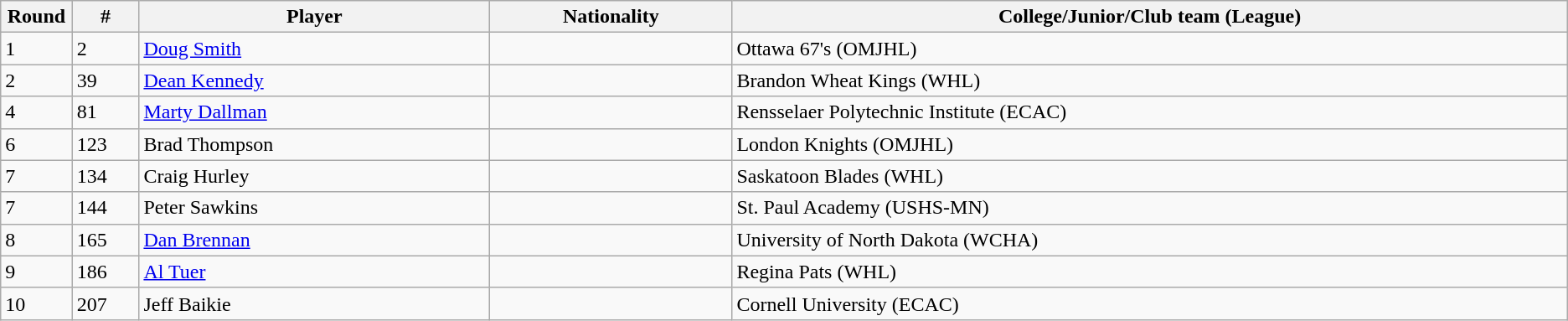<table class="wikitable">
<tr align="center">
<th bgcolor="#DDDDFF" width="4.0%">Round</th>
<th bgcolor="#DDDDFF" width="4.0%">#</th>
<th bgcolor="#DDDDFF" width="21.0%">Player</th>
<th bgcolor="#DDDDFF" width="14.5%">Nationality</th>
<th bgcolor="#DDDDFF" width="50.0%">College/Junior/Club team (League)</th>
</tr>
<tr>
<td>1</td>
<td>2</td>
<td><a href='#'>Doug Smith</a></td>
<td></td>
<td>Ottawa 67's (OMJHL)</td>
</tr>
<tr>
<td>2</td>
<td>39</td>
<td><a href='#'>Dean Kennedy</a></td>
<td></td>
<td>Brandon Wheat Kings (WHL)</td>
</tr>
<tr>
<td>4</td>
<td>81</td>
<td><a href='#'>Marty Dallman</a></td>
<td></td>
<td>Rensselaer Polytechnic Institute (ECAC)</td>
</tr>
<tr>
<td>6</td>
<td>123</td>
<td>Brad Thompson</td>
<td></td>
<td>London Knights (OMJHL)</td>
</tr>
<tr>
<td>7</td>
<td>134</td>
<td>Craig Hurley</td>
<td></td>
<td>Saskatoon Blades (WHL)</td>
</tr>
<tr>
<td>7</td>
<td>144</td>
<td>Peter Sawkins</td>
<td></td>
<td>St. Paul Academy (USHS-MN)</td>
</tr>
<tr>
<td>8</td>
<td>165</td>
<td><a href='#'>Dan Brennan</a></td>
<td></td>
<td>University of North Dakota (WCHA)</td>
</tr>
<tr>
<td>9</td>
<td>186</td>
<td><a href='#'>Al Tuer</a></td>
<td></td>
<td>Regina Pats (WHL)</td>
</tr>
<tr>
<td>10</td>
<td>207</td>
<td>Jeff Baikie</td>
<td></td>
<td>Cornell University (ECAC)</td>
</tr>
</table>
